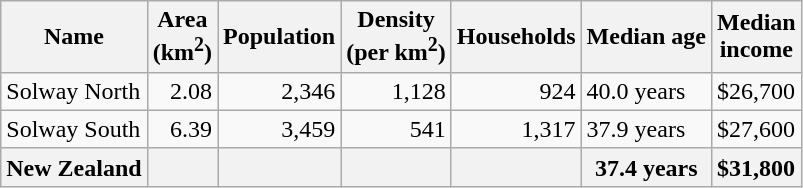<table class="wikitable">
<tr>
<th>Name</th>
<th>Area<br>(km<sup>2</sup>)</th>
<th>Population</th>
<th>Density<br>(per km<sup>2</sup>)</th>
<th>Households</th>
<th>Median age</th>
<th>Median<br>income</th>
</tr>
<tr>
<td>Solway North</td>
<td style="text-align:right;">2.08</td>
<td style="text-align:right;">2,346</td>
<td style="text-align:right;">1,128</td>
<td style="text-align:right;">924</td>
<td>40.0 years</td>
<td>$26,700</td>
</tr>
<tr>
<td>Solway South</td>
<td style="text-align:right;">6.39</td>
<td style="text-align:right;">3,459</td>
<td style="text-align:right;">541</td>
<td style="text-align:right;">1,317</td>
<td>37.9 years</td>
<td>$27,600</td>
</tr>
<tr>
<th>New Zealand</th>
<th></th>
<th></th>
<th></th>
<th></th>
<th>37.4 years</th>
<th style="text-align:left;">$31,800</th>
</tr>
</table>
